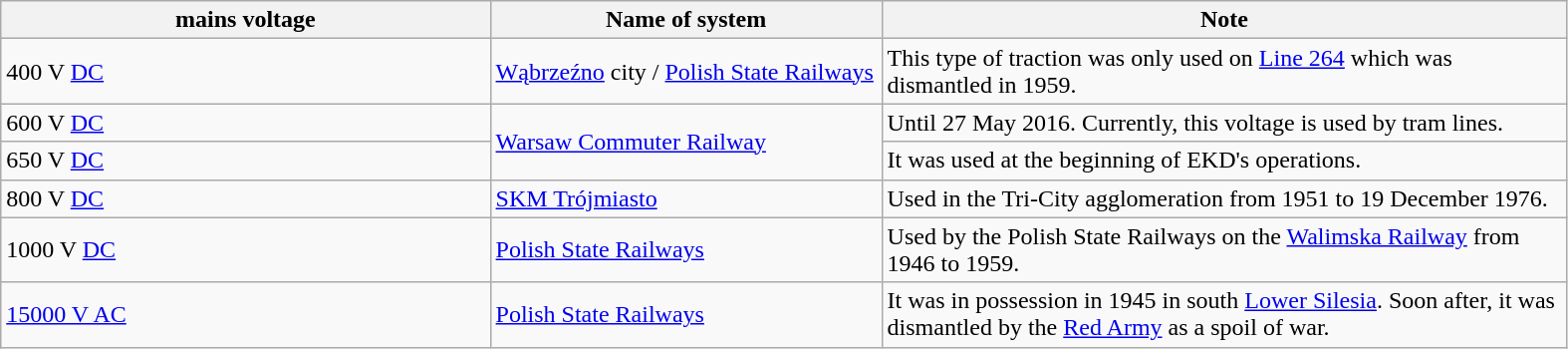<table class="wikitable" style="width:83%">
<tr>
<th style="width:25%">mains voltage</th>
<th style="width:20%">Name of system</th>
<th style="width:35%">Note</th>
</tr>
<tr id="be3">
<td>400 V <a href='#'>DC</a></td>
<td><a href='#'>Wąbrzeźno</a> city / <a href='#'>Polish State Railways</a></td>
<td>This type of traction was only used on <a href='#'>Line 264</a> which was dismantled in 1959.</td>
</tr>
<tr>
<td>600 V <a href='#'>DC</a></td>
<td rowspan=2><a href='#'>Warsaw Commuter Railway</a></td>
<td>Until 27 May 2016. Currently, this voltage is used by tram lines.</td>
</tr>
<tr>
<td>650 V <a href='#'>DC</a></td>
<td>It was used at the beginning of EKD's operations.</td>
</tr>
<tr>
<td>800 V <a href='#'>DC</a></td>
<td><a href='#'>SKM Trójmiasto</a></td>
<td>Used in the Tri-City agglomeration from 1951 to 19 December 1976.</td>
</tr>
<tr>
<td>1000 V <a href='#'>DC</a></td>
<td><a href='#'>Polish State Railways</a></td>
<td>Used by the Polish State Railways on the <a href='#'>Walimska Railway</a> from 1946 to 1959.</td>
</tr>
<tr>
<td><a href='#'>15000 V AC</a></td>
<td><a href='#'>Polish State Railways</a></td>
<td>It was in possession in 1945 in south <a href='#'>Lower Silesia</a>. Soon after, it was dismantled by the <a href='#'>Red Army</a> as a spoil of war.</td>
</tr>
</table>
